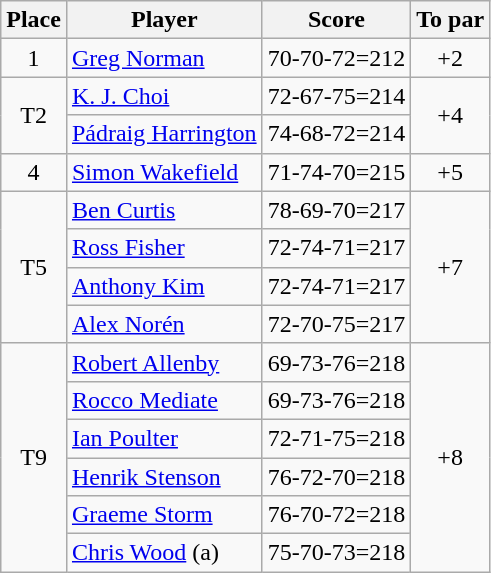<table class="wikitable">
<tr>
<th>Place</th>
<th>Player</th>
<th>Score</th>
<th>To par</th>
</tr>
<tr>
<td align=center>1</td>
<td> <a href='#'>Greg Norman</a></td>
<td align=center>70-70-72=212</td>
<td rowspan="1" align=center>+2</td>
</tr>
<tr>
<td rowspan="2" align=center>T2</td>
<td> <a href='#'>K. J. Choi</a></td>
<td align=center>72-67-75=214</td>
<td rowspan="2" align=center>+4</td>
</tr>
<tr>
<td> <a href='#'>Pádraig Harrington</a></td>
<td align=center>74-68-72=214</td>
</tr>
<tr>
<td align=center>4</td>
<td> <a href='#'>Simon Wakefield</a></td>
<td align=center>71-74-70=215</td>
<td rowspan="1" align=center>+5</td>
</tr>
<tr>
<td rowspan="4" align=center>T5</td>
<td> <a href='#'>Ben Curtis</a></td>
<td align=center>78-69-70=217</td>
<td rowspan="4" align=center>+7</td>
</tr>
<tr>
<td> <a href='#'>Ross Fisher</a></td>
<td align=center>72-74-71=217</td>
</tr>
<tr>
<td> <a href='#'>Anthony Kim</a></td>
<td align=center>72-74-71=217</td>
</tr>
<tr>
<td> <a href='#'>Alex Norén</a></td>
<td align=center>72-70-75=217</td>
</tr>
<tr>
<td rowspan="6" align=center>T9</td>
<td> <a href='#'>Robert Allenby</a></td>
<td align=center>69-73-76=218</td>
<td rowspan="6" align=center>+8</td>
</tr>
<tr>
<td> <a href='#'>Rocco Mediate</a></td>
<td align=center>69-73-76=218</td>
</tr>
<tr>
<td> <a href='#'>Ian Poulter</a></td>
<td align=center>72-71-75=218</td>
</tr>
<tr>
<td> <a href='#'>Henrik Stenson</a></td>
<td align=center>76-72-70=218</td>
</tr>
<tr>
<td> <a href='#'>Graeme Storm</a></td>
<td align=center>76-70-72=218</td>
</tr>
<tr>
<td> <a href='#'>Chris Wood</a> (a)</td>
<td align=center>75-70-73=218</td>
</tr>
</table>
